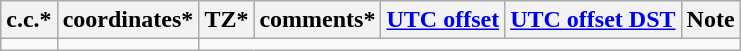<table class="wikitable sortable">
<tr>
<th>c.c.*</th>
<th>coordinates*</th>
<th>TZ*</th>
<th>comments*</th>
<th><a href='#'>UTC offset</a></th>
<th><a href='#'>UTC offset DST</a></th>
<th>Note</th>
</tr>
<tr>
<td></td>
<td></td>
</tr>
</table>
